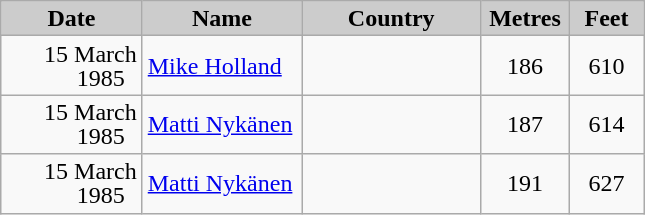<table class="wikitable sortable" style="text-align:left; line-height:16px; width:34%;">
<tr>
<th style="background-color: #ccc;" width="130">Date</th>
<th style="background-color: #ccc;" width="138">Name</th>
<th style="background-color: #ccc;" width="164">Country</th>
<th style="background-color: #ccc;" width="55">Metres</th>
<th style="background-color: #ccc;" width="55">Feet</th>
</tr>
<tr>
<td align=right>15 March 1985  </td>
<td><a href='#'>Mike Holland</a></td>
<td></td>
<td align=center>186</td>
<td align=center>610</td>
</tr>
<tr>
<td align=right>15 March 1985  </td>
<td><a href='#'>Matti Nykänen</a></td>
<td></td>
<td align=center>187</td>
<td align=center>614</td>
</tr>
<tr>
<td align=right>15 March 1985  </td>
<td><a href='#'>Matti Nykänen</a></td>
<td></td>
<td align=center>191</td>
<td align=center>627</td>
</tr>
</table>
